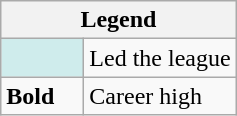<table class="wikitable">
<tr>
<th colspan="2">Legend</th>
</tr>
<tr>
<td style="background:#cfecec; width:3em;"></td>
<td>Led the league</td>
</tr>
<tr>
<td style="width:3em;"><strong>Bold</strong></td>
<td>Career high</td>
</tr>
</table>
